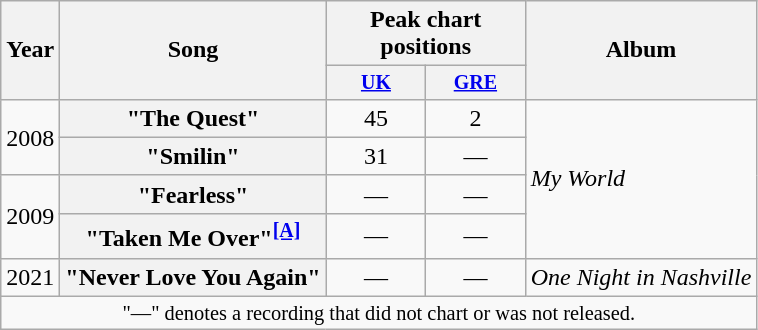<table class="wikitable plainrowheaders" style="text-align:center;">
<tr>
<th rowspan="2">Year</th>
<th rowspan="2">Song</th>
<th colspan="2">Peak chart positions</th>
<th rowspan="2">Album</th>
</tr>
<tr style="font-size:smaller;">
<th style="width:60px;"><a href='#'>UK</a></th>
<th style="width:60px;"><a href='#'>GRE</a><br></th>
</tr>
<tr>
<td rowspan="2">2008</td>
<th scope="row">"The Quest"</th>
<td>45</td>
<td>2</td>
<td style="text-align:left;" rowspan="4"><em>My World</em></td>
</tr>
<tr>
<th scope="row">"Smilin"</th>
<td>31</td>
<td>—</td>
</tr>
<tr>
<td rowspan="2">2009</td>
<th scope="row">"Fearless"</th>
<td>—</td>
<td>—</td>
</tr>
<tr>
<th scope="row">"Taken Me Over"<sup><a href='#'><strong>[A]</strong></a></sup></th>
<td>—</td>
<td>—</td>
</tr>
<tr>
<td>2021</td>
<th scope="row">"Never Love You Again"<br></th>
<td>—</td>
<td>—</td>
<td style="text-align:left;"><em>One Night in Nashville</em></td>
</tr>
<tr>
<td colspan="5" style="font-size:85%">"—" denotes a recording that did not chart or was not released.</td>
</tr>
</table>
